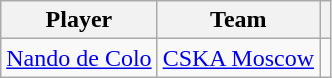<table class="wikitable">
<tr>
<th>Player</th>
<th>Team</th>
<th></th>
</tr>
<tr>
<td> <a href='#'>Nando de Colo</a></td>
<td> <a href='#'>CSKA Moscow</a></td>
<td></td>
</tr>
</table>
